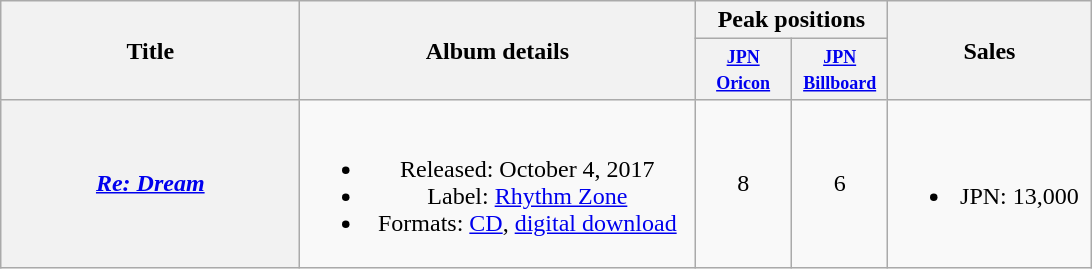<table class="wikitable plainrowheaders" style="text-align:center;">
<tr>
<th style="width:12em;" rowspan="2">Title</th>
<th style="width:16em;" rowspan="2">Album details</th>
<th colspan="2">Peak positions</th>
<th rowspan="2" style="width:8em;">Sales</th>
</tr>
<tr>
<th scope="col" style="width:4em;font-size:90%;"><small><a href='#'>JPN<br>Oricon</a></small><br></th>
<th scope="col" style="width:4em;font-size:90%;"><small><a href='#'>JPN<br>Billboard</a></small><br></th>
</tr>
<tr>
<th scope="row"><em><a href='#'>Re: Dream</a></em></th>
<td><br><ul><li>Released: October 4, 2017</li><li>Label: <a href='#'>Rhythm Zone</a></li><li>Formats: <a href='#'>CD</a>, <a href='#'>digital download</a></li></ul></td>
<td>8</td>
<td>6</td>
<td><br><ul><li>JPN: 13,000</li></ul></td>
</tr>
</table>
